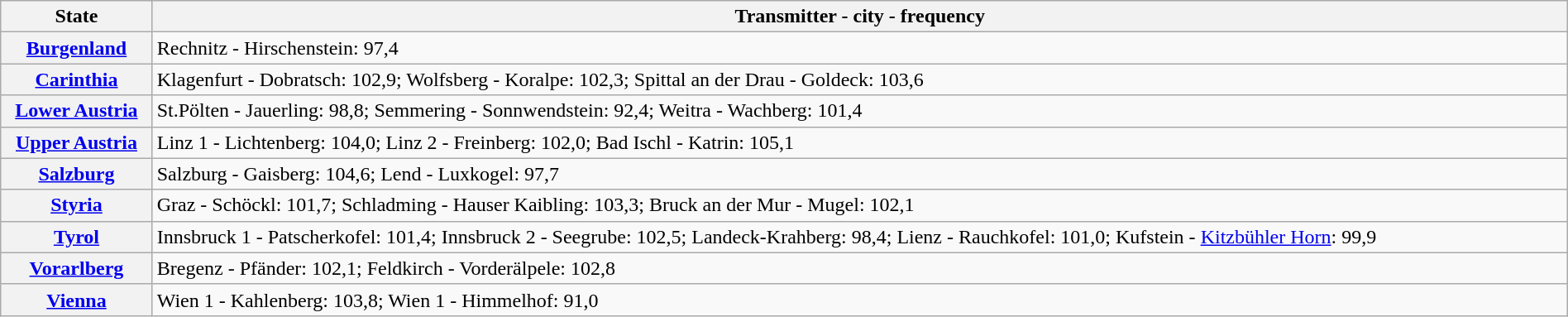<table class="wikitable" style="width:100%">
<tr>
<th>State</th>
<th>Transmitter - city - frequency</th>
</tr>
<tr>
<th><a href='#'>Burgenland</a></th>
<td>Rechnitz - Hirschenstein: 97,4</td>
</tr>
<tr>
<th><a href='#'>Carinthia</a></th>
<td>Klagenfurt - Dobratsch: 102,9; Wolfsberg - Koralpe: 102,3; Spittal an der Drau - Goldeck: 103,6</td>
</tr>
<tr>
<th><a href='#'>Lower Austria</a></th>
<td>St.Pölten - Jauerling: 98,8; Semmering - Sonnwendstein: 92,4; Weitra - Wachberg: 101,4</td>
</tr>
<tr>
<th><a href='#'>Upper Austria</a></th>
<td>Linz 1 - Lichtenberg: 104,0; Linz 2 - Freinberg: 102,0; Bad Ischl - Katrin: 105,1</td>
</tr>
<tr>
<th><a href='#'>Salzburg</a></th>
<td>Salzburg - Gaisberg: 104,6; Lend - Luxkogel: 97,7</td>
</tr>
<tr>
<th><a href='#'>Styria</a></th>
<td>Graz - Schöckl: 101,7; Schladming - Hauser Kaibling: 103,3; Bruck an der Mur - Mugel: 102,1</td>
</tr>
<tr>
<th><a href='#'>Tyrol</a></th>
<td>Innsbruck 1 - Patscherkofel: 101,4; Innsbruck 2 - Seegrube: 102,5; Landeck-Krahberg: 98,4; Lienz - Rauchkofel: 101,0; Kufstein - <a href='#'>Kitzbühler Horn</a>: 99,9</td>
</tr>
<tr>
<th><a href='#'>Vorarlberg</a></th>
<td>Bregenz - Pfänder: 102,1; Feldkirch - Vorderälpele: 102,8</td>
</tr>
<tr>
<th><a href='#'>Vienna</a></th>
<td>Wien 1 - Kahlenberg: 103,8; Wien 1 - Himmelhof: 91,0</td>
</tr>
</table>
